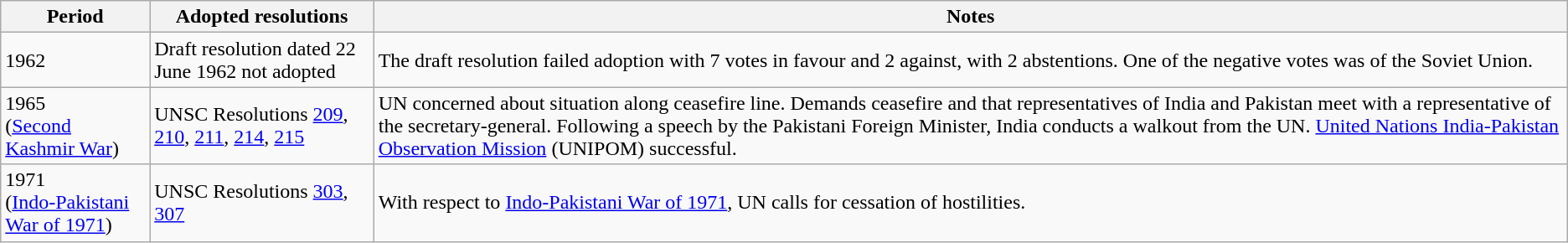<table class="wikitable">
<tr>
<th>Period</th>
<th>Adopted resolutions</th>
<th>Notes</th>
</tr>
<tr>
<td>1962</td>
<td>Draft resolution dated 22 June 1962 not adopted</td>
<td>The draft resolution failed adoption with 7 votes in favour and 2 against, with 2 abstentions. One of the negative votes was of the Soviet Union.</td>
</tr>
<tr>
<td>1965<br>(<a href='#'>Second Kashmir War</a>)</td>
<td>UNSC Resolutions <a href='#'>209</a>, <a href='#'>210</a>, <a href='#'>211</a>, <a href='#'>214</a>, <a href='#'>215</a></td>
<td>UN concerned about situation along ceasefire line. Demands ceasefire and that representatives of India and Pakistan meet with a representative of the secretary-general. Following a speech by the Pakistani Foreign Minister, India conducts a walkout from the UN. <a href='#'>United Nations India-Pakistan Observation Mission</a> (UNIPOM) successful.</td>
</tr>
<tr>
<td>1971<br>(<a href='#'>Indo-Pakistani War of 1971</a>)</td>
<td>UNSC Resolutions <a href='#'>303</a>, <a href='#'>307</a></td>
<td>With respect to <a href='#'>Indo-Pakistani War of 1971</a>, UN calls for cessation of hostilities.</td>
</tr>
</table>
